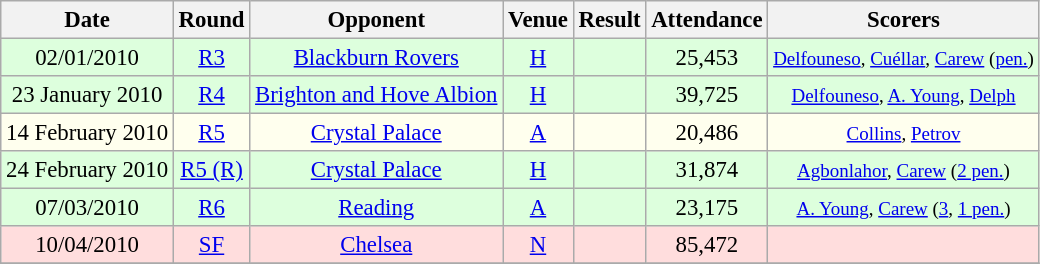<table class="wikitable sortable" style="font-size:95%; text-align:center">
<tr>
<th>Date</th>
<th>Round</th>
<th>Opponent</th>
<th>Venue</th>
<th>Result</th>
<th>Attendance</th>
<th>Scorers</th>
</tr>
<tr bgcolor="#ddffdd">
<td>02/01/2010</td>
<td><a href='#'>R3</a></td>
<td><a href='#'>Blackburn Rovers</a></td>
<td><a href='#'>H</a></td>
<td></td>
<td>25,453</td>
<td><small><a href='#'>Delfouneso</a>, <a href='#'>Cuéllar</a>, <a href='#'>Carew</a> (<a href='#'>pen.</a>)</small></td>
</tr>
<tr bgcolor="#ddffdd">
<td>23 January 2010</td>
<td><a href='#'>R4</a></td>
<td><a href='#'>Brighton and Hove Albion</a></td>
<td><a href='#'>H</a></td>
<td></td>
<td>39,725</td>
<td><small><a href='#'>Delfouneso</a>, <a href='#'>A. Young</a>, <a href='#'>Delph</a></small></td>
</tr>
<tr bgcolor="#FFFFEE">
<td>14 February 2010</td>
<td><a href='#'>R5</a></td>
<td> <a href='#'>Crystal Palace</a></td>
<td><a href='#'>A</a></td>
<td></td>
<td>20,486</td>
<td><small><a href='#'>Collins</a>, <a href='#'>Petrov</a></small></td>
</tr>
<tr bgcolor="#ddffdd">
<td>24 February 2010</td>
<td><a href='#'>R5 (R)</a></td>
<td> <a href='#'>Crystal Palace</a></td>
<td><a href='#'>H</a></td>
<td></td>
<td>31,874</td>
<td><small><a href='#'>Agbonlahor</a>, <a href='#'>Carew</a> (<a href='#'>2 pen.</a>)</small></td>
</tr>
<tr bgcolor="#ddffdd">
<td>07/03/2010</td>
<td><a href='#'>R6</a></td>
<td> <a href='#'>Reading</a></td>
<td><a href='#'>A</a></td>
<td></td>
<td>23,175</td>
<td><small><a href='#'>A. Young</a>, <a href='#'>Carew</a> (<a href='#'>3</a>, <a href='#'>1 pen.</a>)</small></td>
</tr>
<tr bgcolor="#ffdddd">
<td>10/04/2010</td>
<td><a href='#'>SF</a></td>
<td> <a href='#'>Chelsea</a></td>
<td><a href='#'>N</a></td>
<td></td>
<td>85,472</td>
<td></td>
</tr>
<tr>
</tr>
</table>
